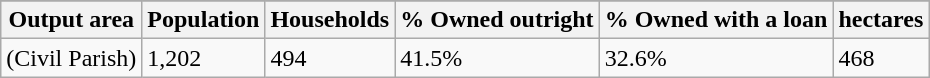<table class="wikitable">
<tr>
</tr>
<tr>
<th>Output area</th>
<th>Population</th>
<th>Households</th>
<th>% Owned outright</th>
<th>% Owned with a loan</th>
<th>hectares</th>
</tr>
<tr>
<td>(Civil Parish)</td>
<td>1,202</td>
<td>494</td>
<td>41.5%</td>
<td>32.6%</td>
<td>468</td>
</tr>
</table>
